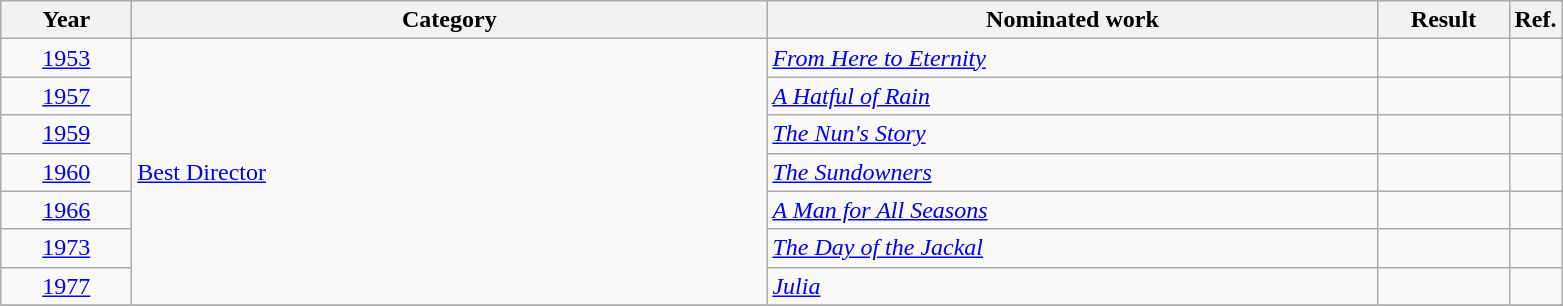<table class=wikitable>
<tr>
<th scope="col" style="width:5em;">Year</th>
<th scope="col" style="width:26em;">Category</th>
<th scope="col" style="width:25em;">Nominated work</th>
<th scope="col" style="width:5em;">Result</th>
<th>Ref.</th>
</tr>
<tr>
<td style="text-align:center;"><a href='#'>1953</a></td>
<td rowspan=7><a href='#'>Best Director</a></td>
<td><em><a href='#'>From Here to Eternity</a></em></td>
<td></td>
<td></td>
</tr>
<tr>
<td style="text-align:center;"><a href='#'>1957</a></td>
<td><em><a href='#'>A Hatful of Rain</a></em></td>
<td></td>
<td></td>
</tr>
<tr>
<td style="text-align:center;"><a href='#'>1959</a></td>
<td><em><a href='#'>The Nun's Story</a></em></td>
<td></td>
<td></td>
</tr>
<tr>
<td style="text-align:center;"><a href='#'>1960</a></td>
<td><em><a href='#'>The Sundowners</a></em></td>
<td></td>
<td></td>
</tr>
<tr>
<td style="text-align:center;"><a href='#'>1966</a></td>
<td><em><a href='#'>A Man for All Seasons</a></em></td>
<td></td>
<td></td>
</tr>
<tr>
<td style="text-align:center;"><a href='#'>1973</a></td>
<td><em><a href='#'>The Day of the Jackal</a></em></td>
<td></td>
<td></td>
</tr>
<tr>
<td style="text-align:center;"><a href='#'>1977</a></td>
<td><em><a href='#'>Julia</a></em></td>
<td></td>
<td></td>
</tr>
<tr>
</tr>
</table>
